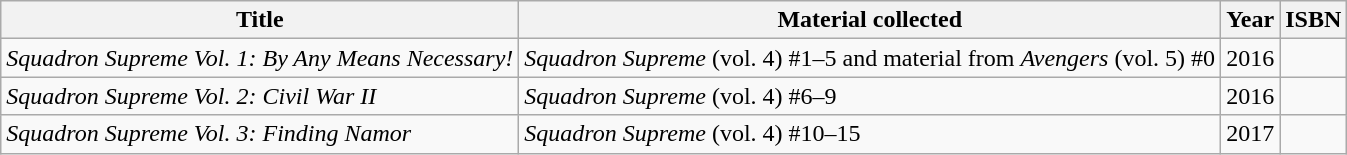<table class="wikitable sortable">
<tr>
<th>Title</th>
<th>Material collected</th>
<th>Year</th>
<th>ISBN</th>
</tr>
<tr>
<td><em>Squadron Supreme Vol. 1: By Any Means Necessary!</em></td>
<td><em>Squadron Supreme</em> (vol. 4) #1–5 and material from <em>Avengers</em> (vol. 5) #0</td>
<td>2016</td>
<td></td>
</tr>
<tr>
<td><em>Squadron Supreme Vol. 2: Civil War II</em></td>
<td><em>Squadron Supreme</em> (vol. 4) #6–9</td>
<td>2016</td>
<td></td>
</tr>
<tr>
<td><em>Squadron Supreme Vol. 3: Finding Namor</em></td>
<td><em>Squadron Supreme</em> (vol. 4) #10–15</td>
<td>2017</td>
<td></td>
</tr>
</table>
